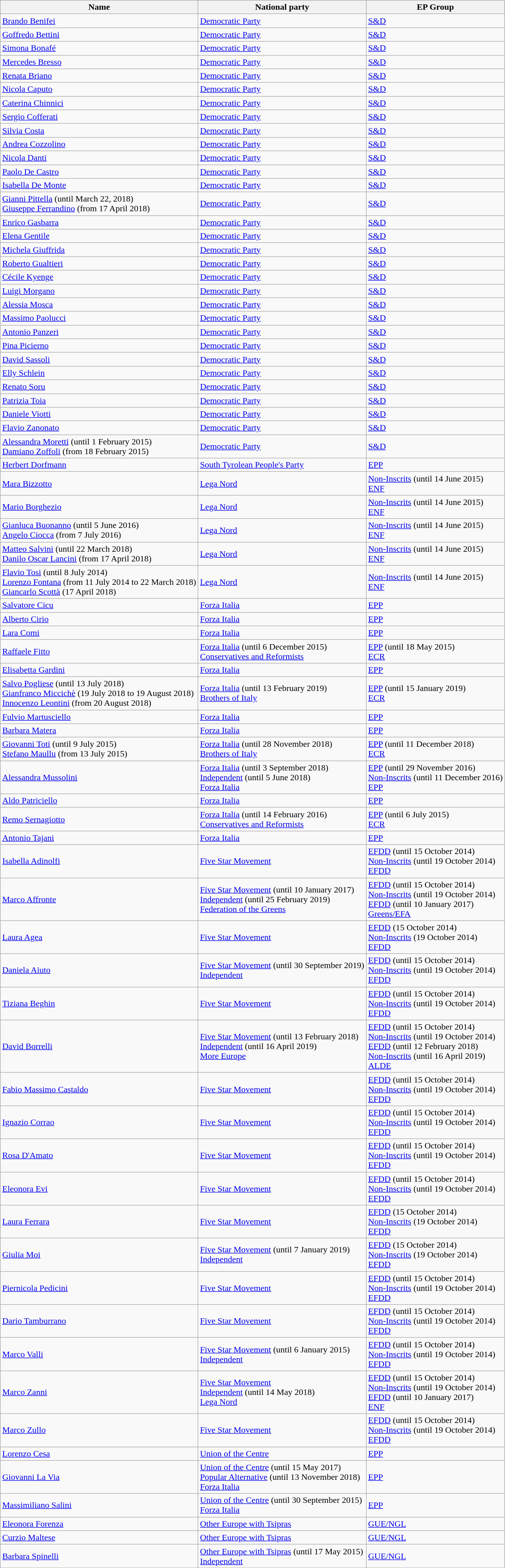<table class="sortable wikitable">
<tr>
<th>Name</th>
<th>National party</th>
<th>EP Group</th>
</tr>
<tr>
<td><a href='#'>Brando Benifei</a></td>
<td> <a href='#'>Democratic Party</a></td>
<td> <a href='#'>S&D</a></td>
</tr>
<tr>
<td><a href='#'>Goffredo Bettini</a></td>
<td> <a href='#'>Democratic Party</a></td>
<td> <a href='#'>S&D</a></td>
</tr>
<tr>
<td><a href='#'>Simona Bonafé</a></td>
<td> <a href='#'>Democratic Party</a></td>
<td> <a href='#'>S&D</a></td>
</tr>
<tr>
<td><a href='#'>Mercedes Bresso</a></td>
<td> <a href='#'>Democratic Party</a></td>
<td> <a href='#'>S&D</a></td>
</tr>
<tr>
<td><a href='#'>Renata Briano</a></td>
<td> <a href='#'>Democratic Party</a></td>
<td> <a href='#'>S&D</a></td>
</tr>
<tr>
<td><a href='#'>Nicola Caputo</a></td>
<td> <a href='#'>Democratic Party</a></td>
<td> <a href='#'>S&D</a></td>
</tr>
<tr>
<td><a href='#'>Caterina Chinnici</a></td>
<td> <a href='#'>Democratic Party</a></td>
<td> <a href='#'>S&D</a></td>
</tr>
<tr>
<td><a href='#'>Sergio Cofferati</a></td>
<td> <a href='#'>Democratic Party</a></td>
<td> <a href='#'>S&D</a></td>
</tr>
<tr>
<td><a href='#'>Silvia Costa</a></td>
<td> <a href='#'>Democratic Party</a></td>
<td> <a href='#'>S&D</a></td>
</tr>
<tr>
<td><a href='#'>Andrea Cozzolino</a></td>
<td> <a href='#'>Democratic Party</a></td>
<td> <a href='#'>S&D</a></td>
</tr>
<tr>
<td><a href='#'>Nicola Danti</a></td>
<td> <a href='#'>Democratic Party</a></td>
<td> <a href='#'>S&D</a></td>
</tr>
<tr>
<td><a href='#'>Paolo De Castro</a></td>
<td> <a href='#'>Democratic Party</a></td>
<td> <a href='#'>S&D</a></td>
</tr>
<tr>
<td><a href='#'>Isabella De Monte</a></td>
<td> <a href='#'>Democratic Party</a></td>
<td> <a href='#'>S&D</a></td>
</tr>
<tr>
<td><a href='#'>Gianni Pittella</a> (until March 22, 2018)<br><a href='#'>Giuseppe Ferrandino</a> (from 17 April 2018)</td>
<td> <a href='#'>Democratic Party</a></td>
<td> <a href='#'>S&D</a></td>
</tr>
<tr>
<td><a href='#'>Enrico Gasbarra</a></td>
<td> <a href='#'>Democratic Party</a></td>
<td> <a href='#'>S&D</a></td>
</tr>
<tr>
<td><a href='#'>Elena Gentile</a></td>
<td> <a href='#'>Democratic Party</a></td>
<td> <a href='#'>S&D</a></td>
</tr>
<tr>
<td><a href='#'>Michela Giuffrida</a></td>
<td> <a href='#'>Democratic Party</a></td>
<td> <a href='#'>S&D</a></td>
</tr>
<tr>
<td><a href='#'>Roberto Gualtieri</a></td>
<td> <a href='#'>Democratic Party</a></td>
<td> <a href='#'>S&D</a></td>
</tr>
<tr>
<td><a href='#'>Cécile Kyenge</a></td>
<td> <a href='#'>Democratic Party</a></td>
<td> <a href='#'>S&D</a></td>
</tr>
<tr>
<td><a href='#'>Luigi Morgano</a></td>
<td> <a href='#'>Democratic Party</a></td>
<td> <a href='#'>S&D</a></td>
</tr>
<tr>
<td><a href='#'>Alessia Mosca</a></td>
<td> <a href='#'>Democratic Party</a></td>
<td> <a href='#'>S&D</a></td>
</tr>
<tr>
<td><a href='#'>Massimo Paolucci</a></td>
<td> <a href='#'>Democratic Party</a></td>
<td> <a href='#'>S&D</a></td>
</tr>
<tr>
<td><a href='#'>Antonio Panzeri</a></td>
<td> <a href='#'>Democratic Party</a></td>
<td> <a href='#'>S&D</a></td>
</tr>
<tr>
<td><a href='#'>Pina Picierno</a></td>
<td> <a href='#'>Democratic Party</a></td>
<td> <a href='#'>S&D</a></td>
</tr>
<tr>
<td><a href='#'>David Sassoli</a></td>
<td> <a href='#'>Democratic Party</a></td>
<td> <a href='#'>S&D</a></td>
</tr>
<tr>
<td><a href='#'>Elly Schlein</a></td>
<td> <a href='#'>Democratic Party</a></td>
<td> <a href='#'>S&D</a></td>
</tr>
<tr>
<td><a href='#'>Renato Soru</a></td>
<td> <a href='#'>Democratic Party</a></td>
<td> <a href='#'>S&D</a></td>
</tr>
<tr>
<td><a href='#'>Patrizia Toia</a></td>
<td> <a href='#'>Democratic Party</a></td>
<td> <a href='#'>S&D</a></td>
</tr>
<tr>
<td><a href='#'>Daniele Viotti</a></td>
<td> <a href='#'>Democratic Party</a></td>
<td> <a href='#'>S&D</a></td>
</tr>
<tr>
<td><a href='#'>Flavio Zanonato</a></td>
<td> <a href='#'>Democratic Party</a></td>
<td> <a href='#'>S&D</a></td>
</tr>
<tr>
<td><a href='#'>Alessandra Moretti</a> (until 1 February 2015)<br><a href='#'>Damiano Zoffoli</a> (from 18 February 2015)</td>
<td> <a href='#'>Democratic Party</a></td>
<td> <a href='#'>S&D</a></td>
</tr>
<tr>
<td><a href='#'>Herbert Dorfmann</a></td>
<td> <a href='#'>South Tyrolean People's Party</a></td>
<td> <a href='#'>EPP</a></td>
</tr>
<tr>
<td><a href='#'>Mara Bizzotto</a></td>
<td> <a href='#'>Lega Nord</a></td>
<td> <a href='#'>Non-Inscrits</a> (until 14 June 2015)<br> <a href='#'>ENF</a></td>
</tr>
<tr>
<td><a href='#'>Mario Borghezio</a></td>
<td> <a href='#'>Lega Nord</a></td>
<td> <a href='#'>Non-Inscrits</a> (until 14 June 2015)<br> <a href='#'>ENF</a></td>
</tr>
<tr>
<td><a href='#'>Gianluca Buonanno</a> (until 5 June 2016)<br><a href='#'>Angelo Ciocca</a> (from 7 July 2016)</td>
<td> <a href='#'>Lega Nord</a></td>
<td> <a href='#'>Non-Inscrits</a> (until 14 June 2015)<br> <a href='#'>ENF</a></td>
</tr>
<tr>
<td><a href='#'>Matteo Salvini</a> (until 22 March 2018)<br><a href='#'>Danilo Oscar Lancini</a> (from 17 April 2018)</td>
<td> <a href='#'>Lega Nord</a></td>
<td> <a href='#'>Non-Inscrits</a> (until 14 June 2015)<br> <a href='#'>ENF</a></td>
</tr>
<tr>
<td><a href='#'>Flavio Tosi</a> (until 8 July 2014)<br><a href='#'>Lorenzo Fontana</a> (from 11 July 2014 to 22 March 2018)<br><a href='#'>Giancarlo Scottà</a> (17 April 2018)</td>
<td> <a href='#'>Lega Nord</a></td>
<td> <a href='#'>Non-Inscrits</a> (until 14 June 2015)<br> <a href='#'>ENF</a></td>
</tr>
<tr>
<td><a href='#'>Salvatore Cicu</a></td>
<td> <a href='#'>Forza Italia</a></td>
<td> <a href='#'>EPP</a></td>
</tr>
<tr>
<td><a href='#'>Alberto Cirio</a></td>
<td> <a href='#'>Forza Italia</a></td>
<td> <a href='#'>EPP</a></td>
</tr>
<tr>
<td><a href='#'>Lara Comi</a></td>
<td> <a href='#'>Forza Italia</a></td>
<td> <a href='#'>EPP</a></td>
</tr>
<tr>
<td><a href='#'>Raffaele Fitto</a></td>
<td> <a href='#'>Forza Italia</a> (until 6 December 2015)<br> <a href='#'>Conservatives and Reformists</a></td>
<td> <a href='#'>EPP</a> (until 18 May 2015)<br> <a href='#'>ECR</a></td>
</tr>
<tr>
<td><a href='#'>Elisabetta Gardini</a></td>
<td> <a href='#'>Forza Italia</a></td>
<td> <a href='#'>EPP</a></td>
</tr>
<tr>
<td><a href='#'>Salvo Pogliese</a> (until 13 July 2018)<br><a href='#'>Gianfranco Miccichè</a> (19 July 2018 to 19 August  2018)<br><a href='#'>Innocenzo Leontini</a> (from 20 August 2018)</td>
<td> <a href='#'>Forza Italia</a> (until 13 February 2019)<br> <a href='#'>Brothers of Italy</a></td>
<td> <a href='#'>EPP</a> (until 15 January 2019)<br> <a href='#'>ECR</a></td>
</tr>
<tr>
<td><a href='#'>Fulvio Martusciello</a></td>
<td> <a href='#'>Forza Italia</a></td>
<td> <a href='#'>EPP</a></td>
</tr>
<tr>
<td><a href='#'>Barbara Matera</a></td>
<td> <a href='#'>Forza Italia</a></td>
<td> <a href='#'>EPP</a></td>
</tr>
<tr>
<td><a href='#'>Giovanni Toti</a> (until 9 July 2015)<br><a href='#'>Stefano Maullu</a> (from 13 July 2015)</td>
<td> <a href='#'>Forza Italia</a> (until 28 November 2018)<br> <a href='#'>Brothers of Italy</a></td>
<td> <a href='#'>EPP</a> (until 11 December 2018)<br> <a href='#'>ECR</a></td>
</tr>
<tr>
<td><a href='#'>Alessandra Mussolini</a></td>
<td> <a href='#'>Forza Italia</a> (until 3 September 2018)<br> <a href='#'>Independent</a> (until 5 June 2018)<br> <a href='#'>Forza Italia</a></td>
<td> <a href='#'>EPP</a> (until 29 November 2016)<br> <a href='#'>Non-Inscrits</a> (until 11 December 2016)<br> <a href='#'>EPP</a></td>
</tr>
<tr>
<td><a href='#'>Aldo Patriciello</a></td>
<td> <a href='#'>Forza Italia</a></td>
<td> <a href='#'>EPP</a></td>
</tr>
<tr>
<td><a href='#'>Remo Sernagiotto</a></td>
<td> <a href='#'>Forza Italia</a> (until 14 February 2016)<br> <a href='#'>Conservatives and Reformists</a></td>
<td> <a href='#'>EPP</a> (until 6 July 2015)<br> <a href='#'>ECR</a></td>
</tr>
<tr>
<td><a href='#'>Antonio Tajani</a></td>
<td> <a href='#'>Forza Italia</a></td>
<td> <a href='#'>EPP</a></td>
</tr>
<tr>
<td><a href='#'>Isabella Adinolfi</a></td>
<td> <a href='#'>Five Star Movement</a></td>
<td> <a href='#'>EFDD</a> (until 15 October 2014)<br> <a href='#'>Non-Inscrits</a> (until 19 October 2014)<br> <a href='#'>EFDD</a></td>
</tr>
<tr>
<td><a href='#'>Marco Affronte</a></td>
<td> <a href='#'>Five Star Movement</a> (until 10 January 2017)<br> <a href='#'>Independent</a> (until 25 February 2019)<br> <a href='#'>Federation of the Greens</a></td>
<td> <a href='#'>EFDD</a> (until 15 October 2014)<br> <a href='#'>Non-Inscrits</a> (until 19 October 2014)<br> <a href='#'>EFDD</a> (until 10 January 2017)<br> <a href='#'>Greens/EFA</a></td>
</tr>
<tr>
<td><a href='#'>Laura Agea</a></td>
<td> <a href='#'>Five Star Movement</a></td>
<td> <a href='#'>EFDD</a> (15 October 2014)<br> <a href='#'>Non-Inscrits</a> (19 October 2014)<br> <a href='#'>EFDD</a></td>
</tr>
<tr>
<td><a href='#'>Daniela Aiuto</a></td>
<td> <a href='#'>Five Star Movement</a> (until 30 September 2019)<br> <a href='#'>Independent</a></td>
<td> <a href='#'>EFDD</a> (until 15 October 2014)<br> <a href='#'>Non-Inscrits</a> (until 19 October 2014)<br> <a href='#'>EFDD</a></td>
</tr>
<tr>
<td><a href='#'>Tiziana Beghin</a></td>
<td> <a href='#'>Five Star Movement</a></td>
<td> <a href='#'>EFDD</a> (until 15 October 2014)<br> <a href='#'>Non-Inscrits</a> (until 19 October 2014)<br> <a href='#'>EFDD</a></td>
</tr>
<tr>
<td><a href='#'>David Borrelli</a></td>
<td> <a href='#'>Five Star Movement</a> (until 13 February 2018)<br> <a href='#'>Independent</a> (until 16 April 2019)<br> <a href='#'>More Europe</a></td>
<td> <a href='#'>EFDD</a> (until 15 October 2014)<br> <a href='#'>Non-Inscrits</a> (until 19 October 2014)<br> <a href='#'>EFDD</a> (until 12 February 2018)<br> <a href='#'>Non-Inscrits</a> (until 16 April 2019)<br> <a href='#'>ALDE</a></td>
</tr>
<tr>
<td><a href='#'>Fabio Massimo Castaldo</a></td>
<td> <a href='#'>Five Star Movement</a></td>
<td> <a href='#'>EFDD</a> (until 15 October 2014)<br> <a href='#'>Non-Inscrits</a> (until 19 October 2014)<br> <a href='#'>EFDD</a></td>
</tr>
<tr>
<td><a href='#'>Ignazio Corrao</a></td>
<td> <a href='#'>Five Star Movement</a></td>
<td> <a href='#'>EFDD</a> (until 15 October 2014)<br> <a href='#'>Non-Inscrits</a> (until 19 October 2014)<br> <a href='#'>EFDD</a></td>
</tr>
<tr>
<td><a href='#'>Rosa D'Amato</a></td>
<td> <a href='#'>Five Star Movement</a></td>
<td> <a href='#'>EFDD</a> (until 15 October 2014)<br> <a href='#'>Non-Inscrits</a> (until 19 October 2014)<br> <a href='#'>EFDD</a></td>
</tr>
<tr>
<td><a href='#'>Eleonora Evi</a></td>
<td> <a href='#'>Five Star Movement</a></td>
<td> <a href='#'>EFDD</a> (until 15 October 2014)<br> <a href='#'>Non-Inscrits</a> (until 19 October 2014)<br> <a href='#'>EFDD</a></td>
</tr>
<tr>
<td><a href='#'>Laura Ferrara</a></td>
<td> <a href='#'>Five Star Movement</a></td>
<td> <a href='#'>EFDD</a> (15 October 2014)<br> <a href='#'>Non-Inscrits</a> (19 October 2014)<br> <a href='#'>EFDD</a></td>
</tr>
<tr>
<td><a href='#'>Giulia Moi</a></td>
<td> <a href='#'>Five Star Movement</a> (until 7 January 2019)<br> <a href='#'>Independent</a></td>
<td> <a href='#'>EFDD</a> (15 October 2014)<br> <a href='#'>Non-Inscrits</a> (19 October 2014)<br> <a href='#'>EFDD</a></td>
</tr>
<tr>
<td><a href='#'>Piernicola Pedicini</a></td>
<td> <a href='#'>Five Star Movement</a></td>
<td> <a href='#'>EFDD</a> (until 15 October 2014)<br> <a href='#'>Non-Inscrits</a> (until 19 October 2014)<br> <a href='#'>EFDD</a></td>
</tr>
<tr>
<td><a href='#'>Dario Tamburrano</a></td>
<td> <a href='#'>Five Star Movement</a></td>
<td> <a href='#'>EFDD</a> (until 15 October 2014)<br> <a href='#'>Non-Inscrits</a> (until 19 October 2014)<br> <a href='#'>EFDD</a></td>
</tr>
<tr>
<td><a href='#'>Marco Valli</a></td>
<td> <a href='#'>Five Star Movement</a> (until 6 January 2015)<br> <a href='#'>Independent</a></td>
<td> <a href='#'>EFDD</a> (until 15 October 2014)<br> <a href='#'>Non-Inscrits</a> (until 19 October 2014)<br> <a href='#'>EFDD</a></td>
</tr>
<tr>
<td><a href='#'>Marco Zanni</a></td>
<td> <a href='#'>Five Star Movement</a><br> <a href='#'>Independent</a> (until 14 May 2018)<br> <a href='#'>Lega Nord</a></td>
<td> <a href='#'>EFDD</a> (until 15 October 2014)<br> <a href='#'>Non-Inscrits</a> (until 19 October 2014)<br> <a href='#'>EFDD</a> (until 10 January 2017)<br> <a href='#'>ENF</a></td>
</tr>
<tr>
<td><a href='#'>Marco Zullo</a></td>
<td> <a href='#'>Five Star Movement</a></td>
<td> <a href='#'>EFDD</a> (until 15 October 2014)<br> <a href='#'>Non-Inscrits</a> (until 19 October 2014)<br> <a href='#'>EFDD</a></td>
</tr>
<tr>
<td><a href='#'>Lorenzo Cesa</a></td>
<td> <a href='#'>Union of the Centre</a></td>
<td> <a href='#'>EPP</a></td>
</tr>
<tr>
<td><a href='#'>Giovanni La Via</a></td>
<td> <a href='#'>Union of the Centre</a> (until 15 May 2017)<br> <a href='#'>Popular Alternative</a> (until 13 November 2018)<br> <a href='#'>Forza Italia</a></td>
<td> <a href='#'>EPP</a></td>
</tr>
<tr>
<td><a href='#'>Massimiliano Salini</a></td>
<td> <a href='#'>Union of the Centre</a> (until 30 September 2015)<br> <a href='#'>Forza Italia</a></td>
<td> <a href='#'>EPP</a></td>
</tr>
<tr>
<td><a href='#'>Eleonora Forenza</a></td>
<td> <a href='#'>Other Europe with Tsipras</a></td>
<td> <a href='#'>GUE/NGL</a></td>
</tr>
<tr>
<td><a href='#'>Curzio Maltese</a></td>
<td> <a href='#'>Other Europe with Tsipras</a></td>
<td> <a href='#'>GUE/NGL</a></td>
</tr>
<tr>
<td><a href='#'>Barbara Spinelli</a></td>
<td> <a href='#'>Other Europe with Tsipras</a> (until 17 May 2015)<br> <a href='#'>Independent</a></td>
<td> <a href='#'>GUE/NGL</a></td>
</tr>
</table>
